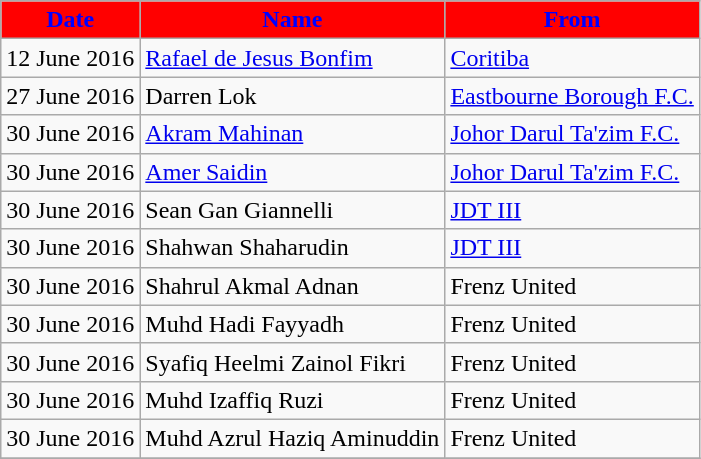<table class="wikitable sortable">
<tr>
<th style="background:Red; color:Blue;">Date</th>
<th style="background:Red; color:Blue;">Name</th>
<th style="background:Red; color:Blue;">From</th>
</tr>
<tr>
<td>12 June 2016</td>
<td> <a href='#'>Rafael de Jesus Bonfim</a></td>
<td> <a href='#'>Coritiba</a></td>
</tr>
<tr>
<td>27 June 2016</td>
<td> Darren Lok</td>
<td> <a href='#'>Eastbourne Borough F.C.</a></td>
</tr>
<tr>
<td>30 June 2016</td>
<td> <a href='#'>Akram Mahinan</a></td>
<td> <a href='#'>Johor Darul Ta'zim F.C.</a></td>
</tr>
<tr>
<td>30 June 2016</td>
<td> <a href='#'>Amer Saidin</a></td>
<td> <a href='#'>Johor Darul Ta'zim F.C.</a></td>
</tr>
<tr>
<td>30 June 2016</td>
<td> Sean Gan Giannelli</td>
<td> <a href='#'>JDT III</a></td>
</tr>
<tr>
<td>30 June 2016</td>
<td> Shahwan Shaharudin</td>
<td> <a href='#'>JDT III</a></td>
</tr>
<tr>
<td>30 June 2016</td>
<td> Shahrul Akmal Adnan</td>
<td> Frenz United</td>
</tr>
<tr>
<td>30 June 2016</td>
<td> Muhd Hadi Fayyadh</td>
<td> Frenz United</td>
</tr>
<tr>
<td>30 June 2016</td>
<td> Syafiq Heelmi Zainol Fikri</td>
<td> Frenz United</td>
</tr>
<tr>
<td>30 June 2016</td>
<td> Muhd Izaffiq Ruzi</td>
<td> Frenz United</td>
</tr>
<tr>
<td>30 June 2016</td>
<td> Muhd Azrul Haziq Aminuddin</td>
<td> Frenz United</td>
</tr>
<tr>
</tr>
</table>
